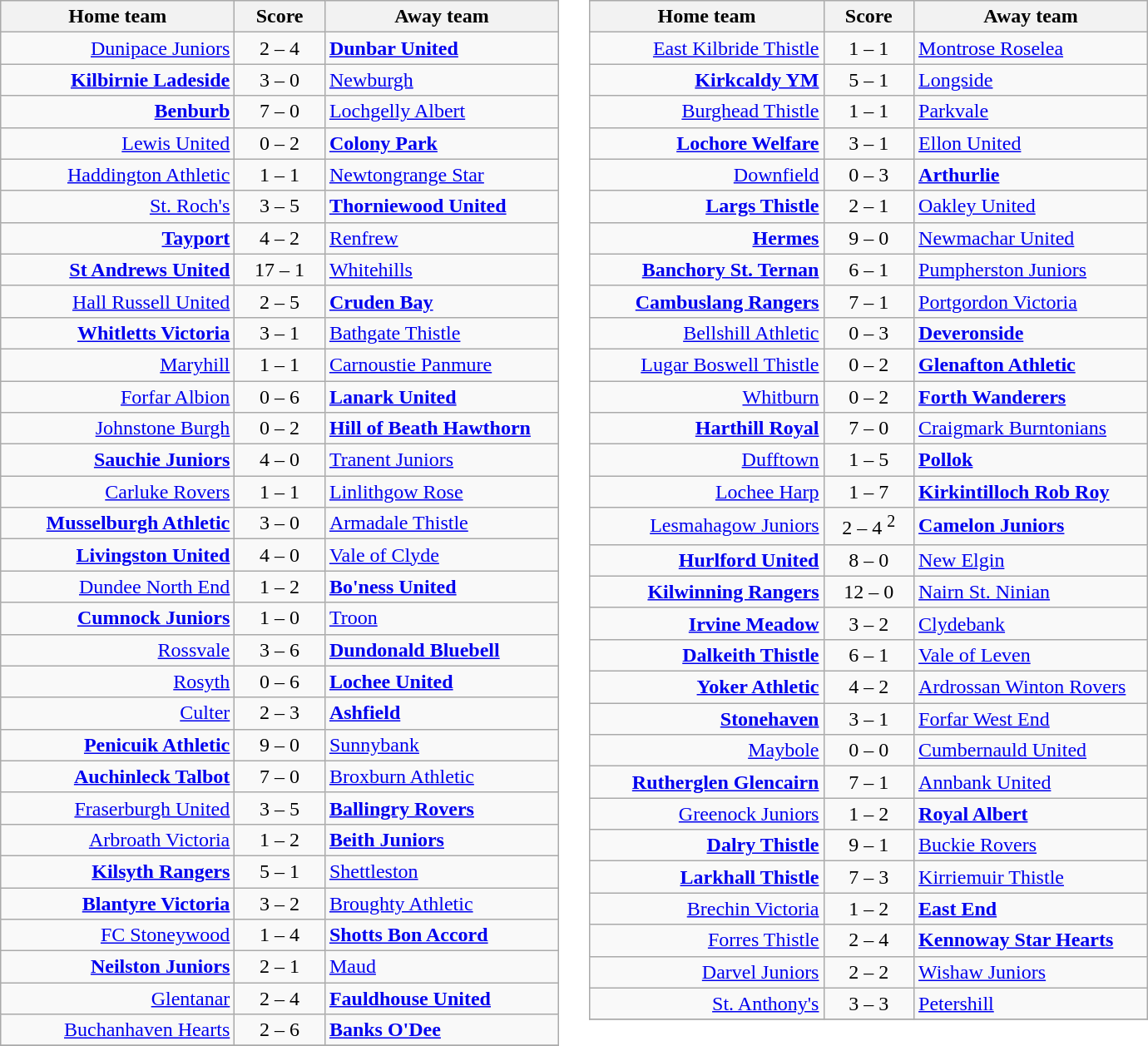<table border=0 cellpadding=4 cellspacing=0>
<tr>
<td valign="top"><br><table class="wikitable" style="border-collapse: collapse;">
<tr>
<th align="right" width="180">Home team</th>
<th align="center" width="65"> Score </th>
<th align="left" width="180">Away team</th>
</tr>
<tr>
<td style="text-align: right;"><a href='#'>Dunipace Juniors</a></td>
<td style="text-align: center;">2 – 4</td>
<td style="text-align: left;"><strong><a href='#'>Dunbar United</a></strong></td>
</tr>
<tr>
<td style="text-align: right;"><strong><a href='#'>Kilbirnie Ladeside</a></strong></td>
<td style="text-align: center;">3 – 0</td>
<td style="text-align: left;"><a href='#'>Newburgh</a></td>
</tr>
<tr>
<td style="text-align: right;"><strong><a href='#'>Benburb</a></strong></td>
<td style="text-align: center;">7 – 0</td>
<td style="text-align: left;"><a href='#'>Lochgelly Albert</a></td>
</tr>
<tr>
<td style="text-align: right;"><a href='#'>Lewis United</a></td>
<td style="text-align: center;">0 – 2</td>
<td style="text-align: left;"><strong><a href='#'>Colony Park</a></strong></td>
</tr>
<tr>
<td style="text-align: right;"><a href='#'>Haddington Athletic</a></td>
<td style="text-align: center;">1 – 1</td>
<td style="text-align: left;"><a href='#'>Newtongrange Star</a></td>
</tr>
<tr>
<td style="text-align: right;"><a href='#'>St. Roch's</a></td>
<td style="text-align: center;">3 – 5</td>
<td style="text-align: left;"><strong><a href='#'>Thorniewood United</a></strong></td>
</tr>
<tr>
<td style="text-align: right;"><strong><a href='#'>Tayport</a></strong></td>
<td style="text-align: center;">4 – 2</td>
<td style="text-align: left;"><a href='#'>Renfrew</a></td>
</tr>
<tr>
<td style="text-align: right;"><strong><a href='#'>St Andrews United</a></strong></td>
<td style="text-align: center;">17 – 1</td>
<td style="text-align: left;"><a href='#'>Whitehills</a></td>
</tr>
<tr>
<td style="text-align: right;"><a href='#'>Hall Russell United</a></td>
<td style="text-align: center;">2 – 5</td>
<td style="text-align: left;"><strong><a href='#'>Cruden Bay</a></strong></td>
</tr>
<tr>
<td style="text-align: right;"><strong><a href='#'>Whitletts Victoria</a></strong></td>
<td style="text-align: center;">3 – 1</td>
<td style="text-align: left;"><a href='#'>Bathgate Thistle</a></td>
</tr>
<tr>
<td style="text-align: right;"><a href='#'>Maryhill</a></td>
<td style="text-align: center;">1 – 1</td>
<td style="text-align: left;"><a href='#'>Carnoustie Panmure</a></td>
</tr>
<tr>
<td style="text-align: right;"><a href='#'>Forfar Albion</a></td>
<td style="text-align: center;">0 – 6</td>
<td style="text-align: left;"><strong><a href='#'>Lanark United</a></strong></td>
</tr>
<tr>
<td style="text-align: right;"><a href='#'>Johnstone Burgh</a></td>
<td style="text-align: center;">0 – 2</td>
<td style="text-align: left;"><strong><a href='#'>Hill of Beath Hawthorn</a></strong></td>
</tr>
<tr>
<td style="text-align: right;"><strong><a href='#'>Sauchie Juniors</a></strong></td>
<td style="text-align: center;">4 – 0</td>
<td style="text-align: left;"><a href='#'>Tranent Juniors</a></td>
</tr>
<tr>
<td style="text-align: right;"><a href='#'>Carluke Rovers</a></td>
<td style="text-align: center;">1 – 1</td>
<td style="text-align: left;"><a href='#'>Linlithgow Rose</a></td>
</tr>
<tr>
<td style="text-align: right;"><strong><a href='#'>Musselburgh Athletic</a></strong></td>
<td style="text-align: center;">3 – 0</td>
<td style="text-align: left;"><a href='#'>Armadale Thistle</a></td>
</tr>
<tr>
<td style="text-align: right;"><strong><a href='#'>Livingston United</a></strong></td>
<td style="text-align: center;">4 – 0</td>
<td style="text-align: left;"><a href='#'>Vale of Clyde</a></td>
</tr>
<tr>
<td style="text-align: right;"><a href='#'>Dundee North End</a></td>
<td style="text-align: center;">1 – 2</td>
<td style="text-align: left;"><strong><a href='#'>Bo'ness United</a></strong></td>
</tr>
<tr>
<td style="text-align: right;"><strong><a href='#'>Cumnock Juniors</a></strong></td>
<td style="text-align: center;">1 – 0</td>
<td style="text-align: left;"><a href='#'>Troon</a></td>
</tr>
<tr>
<td style="text-align: right;"><a href='#'>Rossvale</a></td>
<td style="text-align: center;">3 – 6</td>
<td style="text-align: left;"><strong><a href='#'>Dundonald Bluebell</a></strong></td>
</tr>
<tr>
<td style="text-align: right;"><a href='#'>Rosyth</a></td>
<td style="text-align: center;">0 – 6</td>
<td style="text-align: left;"><strong><a href='#'>Lochee United</a></strong></td>
</tr>
<tr>
<td style="text-align: right;"><a href='#'>Culter</a></td>
<td style="text-align: center;">2 – 3</td>
<td style="text-align: left;"><strong><a href='#'>Ashfield</a></strong></td>
</tr>
<tr>
<td style="text-align: right;"><strong><a href='#'>Penicuik Athletic</a></strong></td>
<td style="text-align: center;">9 – 0</td>
<td style="text-align: left;"><a href='#'>Sunnybank</a></td>
</tr>
<tr>
<td style="text-align: right;"><strong><a href='#'>Auchinleck Talbot</a></strong></td>
<td style="text-align: center;">7 – 0</td>
<td style="text-align: left;"><a href='#'>Broxburn Athletic</a></td>
</tr>
<tr>
<td style="text-align: right;"><a href='#'>Fraserburgh United</a></td>
<td style="text-align: center;">3 – 5</td>
<td style="text-align: left;"><strong><a href='#'>Ballingry Rovers</a></strong></td>
</tr>
<tr>
<td style="text-align: right;"><a href='#'>Arbroath Victoria</a></td>
<td style="text-align: center;">1 – 2</td>
<td style="text-align: left;"><strong><a href='#'>Beith Juniors</a></strong></td>
</tr>
<tr>
<td style="text-align: right;"><strong><a href='#'>Kilsyth Rangers</a></strong></td>
<td style="text-align: center;">5 – 1</td>
<td style="text-align: left;"><a href='#'>Shettleston</a></td>
</tr>
<tr>
<td style="text-align: right;"><strong><a href='#'>Blantyre Victoria</a></strong></td>
<td style="text-align: center;">3 – 2</td>
<td style="text-align: left;"><a href='#'>Broughty Athletic</a></td>
</tr>
<tr>
<td style="text-align: right;"><a href='#'>FC Stoneywood</a></td>
<td style="text-align: center;">1 – 4</td>
<td style="text-align: left;"><strong><a href='#'>Shotts Bon Accord</a></strong></td>
</tr>
<tr>
<td style="text-align: right;"><strong><a href='#'>Neilston Juniors</a></strong></td>
<td style="text-align: center;">2 – 1</td>
<td style="text-align: left;"><a href='#'>Maud</a></td>
</tr>
<tr>
<td style="text-align: right;"><a href='#'>Glentanar</a></td>
<td style="text-align: center;">2 – 4</td>
<td style="text-align: left;"><strong><a href='#'>Fauldhouse United</a></strong></td>
</tr>
<tr>
<td style="text-align: right;"><a href='#'>Buchanhaven Hearts</a></td>
<td style="text-align: center;">2 – 6</td>
<td style="text-align: left;"><strong><a href='#'>Banks O'Dee</a></strong></td>
</tr>
<tr>
</tr>
</table>
</td>
<td valign="top"><br><table class="wikitable">
<tr>
<th align="right" width="180">Home team</th>
<th align="center" width="65"> Score </th>
<th align="left" width="180">Away team</th>
</tr>
<tr>
<td style="text-align: right;"><a href='#'>East Kilbride Thistle</a></td>
<td style="text-align: center;">1 – 1</td>
<td style="text-align: left;"><a href='#'>Montrose Roselea</a></td>
</tr>
<tr>
<td style="text-align: right;"><strong><a href='#'>Kirkcaldy YM</a></strong></td>
<td style="text-align: center;">5 – 1</td>
<td style="text-align: left;"><a href='#'>Longside</a></td>
</tr>
<tr>
<td style="text-align: right;"><a href='#'>Burghead Thistle</a></td>
<td style="text-align: center;">1 – 1</td>
<td style="text-align: left;"><a href='#'>Parkvale</a></td>
</tr>
<tr>
<td style="text-align: right;"><strong><a href='#'>Lochore Welfare</a></strong></td>
<td style="text-align: center;">3 – 1</td>
<td style="text-align: left;"><a href='#'>Ellon United</a></td>
</tr>
<tr>
<td style="text-align: right;"><a href='#'>Downfield</a></td>
<td style="text-align: center;">0 – 3</td>
<td style="text-align: left;"><strong><a href='#'>Arthurlie</a></strong></td>
</tr>
<tr>
<td style="text-align: right;"><strong><a href='#'>Largs Thistle</a></strong></td>
<td style="text-align: center;">2 – 1</td>
<td style="text-align: left;"><a href='#'>Oakley United</a></td>
</tr>
<tr>
<td style="text-align: right;"><strong><a href='#'>Hermes</a></strong></td>
<td style="text-align: center;">9 – 0</td>
<td style="text-align: left;"><a href='#'>Newmachar United</a></td>
</tr>
<tr>
<td style="text-align: right;"><strong><a href='#'>Banchory St. Ternan</a></strong></td>
<td style="text-align: center;">6 – 1</td>
<td style="text-align: left;"><a href='#'>Pumpherston Juniors</a></td>
</tr>
<tr>
<td style="text-align: right;"><strong><a href='#'>Cambuslang Rangers</a></strong></td>
<td style="text-align: center;">7 – 1</td>
<td style="text-align: left;"><a href='#'>Portgordon Victoria</a></td>
</tr>
<tr>
<td style="text-align: right;"><a href='#'>Bellshill Athletic</a></td>
<td style="text-align: center;">0 – 3</td>
<td style="text-align: left;"><strong><a href='#'>Deveronside</a></strong></td>
</tr>
<tr>
<td style="text-align: right;"><a href='#'>Lugar Boswell Thistle</a></td>
<td style="text-align: center;">0 – 2</td>
<td style="text-align: left;"><strong><a href='#'>Glenafton Athletic</a></strong></td>
</tr>
<tr>
<td style="text-align: right;"><a href='#'>Whitburn</a></td>
<td style="text-align: center;">0 – 2</td>
<td style="text-align: left;"><strong><a href='#'>Forth Wanderers</a></strong></td>
</tr>
<tr>
<td style="text-align: right;"><strong><a href='#'>Harthill Royal</a></strong></td>
<td style="text-align: center;">7 – 0</td>
<td style="text-align: left;"><a href='#'>Craigmark Burntonians</a></td>
</tr>
<tr>
<td style="text-align: right;"><a href='#'>Dufftown</a></td>
<td style="text-align: center;">1 – 5</td>
<td style="text-align: left;"><strong><a href='#'>Pollok</a></strong></td>
</tr>
<tr>
<td style="text-align: right;"><a href='#'>Lochee Harp</a></td>
<td style="text-align: center;">1 – 7</td>
<td style="text-align: left;"><strong><a href='#'>Kirkintilloch Rob Roy</a></strong></td>
</tr>
<tr>
<td style="text-align: right;"><a href='#'>Lesmahagow Juniors</a></td>
<td style="text-align: center;">2 – 4 <sup>2</sup></td>
<td style="text-align: left;"><strong><a href='#'>Camelon Juniors</a></strong></td>
</tr>
<tr>
<td style="text-align: right;"><strong><a href='#'>Hurlford United</a></strong></td>
<td style="text-align: center;">8 – 0</td>
<td style="text-align: left;"><a href='#'>New Elgin</a></td>
</tr>
<tr>
<td style="text-align: right;"><strong><a href='#'>Kilwinning Rangers</a></strong></td>
<td style="text-align: center;">12 – 0</td>
<td style="text-align: left;"><a href='#'>Nairn St. Ninian</a></td>
</tr>
<tr>
<td style="text-align: right;"><strong><a href='#'>Irvine Meadow</a></strong></td>
<td style="text-align: center;">3 – 2</td>
<td style="text-align: left;"><a href='#'>Clydebank</a></td>
</tr>
<tr>
<td style="text-align: right;"><strong><a href='#'>Dalkeith Thistle</a></strong></td>
<td style="text-align: center;">6 – 1</td>
<td style="text-align: left;"><a href='#'>Vale of Leven</a></td>
</tr>
<tr>
<td style="text-align: right;"><strong><a href='#'>Yoker Athletic</a></strong></td>
<td style="text-align: center;">4 – 2</td>
<td style="text-align: left;"><a href='#'>Ardrossan Winton Rovers</a></td>
</tr>
<tr>
<td style="text-align: right;"><strong><a href='#'>Stonehaven</a></strong></td>
<td style="text-align: center;">3 – 1</td>
<td style="text-align: left;"><a href='#'>Forfar West End</a></td>
</tr>
<tr>
<td style="text-align: right;"><a href='#'>Maybole</a></td>
<td style="text-align: center;">0 – 0</td>
<td style="text-align: left;"><a href='#'>Cumbernauld United</a></td>
</tr>
<tr>
<td style="text-align: right;"><strong><a href='#'>Rutherglen Glencairn</a></strong></td>
<td style="text-align: center;">7 – 1</td>
<td style="text-align: left;"><a href='#'>Annbank United</a></td>
</tr>
<tr>
<td style="text-align: right;"><a href='#'>Greenock Juniors</a></td>
<td style="text-align: center;">1 – 2</td>
<td style="text-align: left;"><strong><a href='#'>Royal Albert</a></strong></td>
</tr>
<tr>
<td style="text-align: right;"><strong><a href='#'>Dalry Thistle</a></strong></td>
<td style="text-align: center;">9 – 1</td>
<td style="text-align: left;"><a href='#'>Buckie Rovers</a></td>
</tr>
<tr>
<td style="text-align: right;"><strong><a href='#'>Larkhall Thistle</a></strong></td>
<td style="text-align: center;">7 – 3</td>
<td style="text-align: left;"><a href='#'>Kirriemuir Thistle</a></td>
</tr>
<tr>
<td style="text-align: right;"><a href='#'>Brechin Victoria</a></td>
<td style="text-align: center;">1 – 2</td>
<td style="text-align: left;"><strong><a href='#'>East End</a></strong></td>
</tr>
<tr>
<td style="text-align: right;"><a href='#'>Forres Thistle</a></td>
<td style="text-align: center;">2 – 4</td>
<td style="text-align: left;"><strong><a href='#'>Kennoway Star Hearts</a></strong></td>
</tr>
<tr>
<td style="text-align: right;"><a href='#'>Darvel Juniors</a></td>
<td style="text-align: center;">2 – 2</td>
<td style="text-align: left;"><a href='#'>Wishaw Juniors</a></td>
</tr>
<tr>
<td style="text-align: right;"><a href='#'>St. Anthony's</a></td>
<td style="text-align: center;">3 – 3</td>
<td style="text-align: left;"><a href='#'>Petershill</a></td>
</tr>
<tr>
</tr>
</table>
</td>
</tr>
</table>
